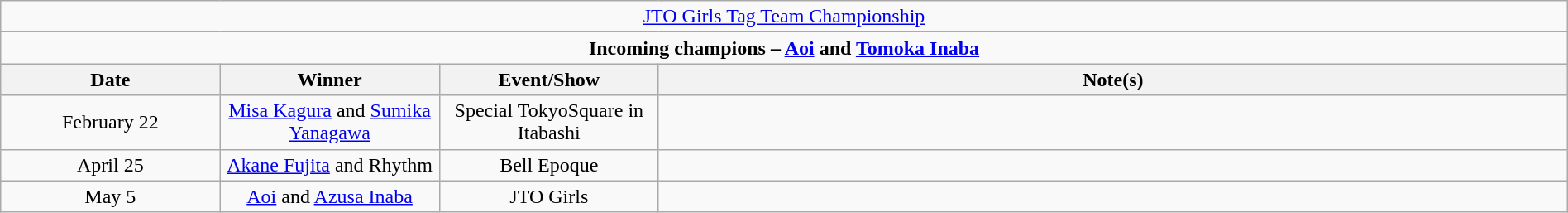<table class="wikitable" style="text-align:center; width:100%;">
<tr>
<td colspan="4" style="text-align: center;"><a href='#'>JTO Girls Tag Team Championship</a></td>
</tr>
<tr>
<td colspan="4" style="text-align: center;"><strong>Incoming champions – <a href='#'>Aoi</a> and <a href='#'>Tomoka Inaba</a></strong></td>
</tr>
<tr>
<th width=14%>Date</th>
<th width=14%>Winner</th>
<th width=14%>Event/Show</th>
<th width=58%>Note(s)</th>
</tr>
<tr>
<td>February 22</td>
<td><a href='#'>Misa Kagura</a> and <a href='#'>Sumika Yanagawa</a></td>
<td>Special TokyoSquare in Itabashi</td>
<td></td>
</tr>
<tr>
<td>April 25</td>
<td><a href='#'>Akane Fujita</a> and Rhythm</td>
<td>Bell Epoque</td>
<td></td>
</tr>
<tr>
<td>May 5</td>
<td><a href='#'>Aoi</a> and <a href='#'>Azusa Inaba</a></td>
<td>JTO Girls</td>
<td></td>
</tr>
</table>
